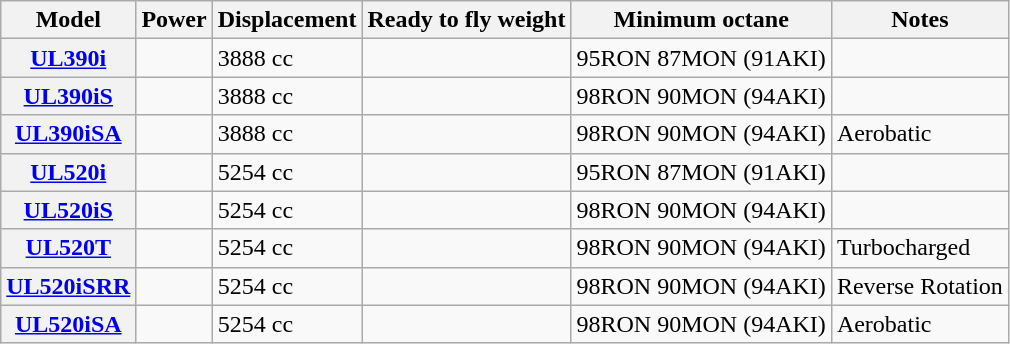<table border="1" class="wikitable">
<tr>
<th>Model</th>
<th>Power</th>
<th>Displacement</th>
<th>Ready to fly weight</th>
<th>Minimum octane</th>
<th>Notes</th>
</tr>
<tr>
<th><a href='#'>UL390i</a></th>
<td></td>
<td>3888 cc</td>
<td></td>
<td>95RON 87MON (91AKI)</td>
<td></td>
</tr>
<tr>
<th><a href='#'>UL390iS</a></th>
<td></td>
<td>3888 cc</td>
<td></td>
<td>98RON 90MON (94AKI)</td>
<td></td>
</tr>
<tr>
<th><a href='#'>UL390iSA</a></th>
<td></td>
<td>3888 cc</td>
<td></td>
<td>98RON 90MON (94AKI)</td>
<td>Aerobatic</td>
</tr>
<tr>
<th><a href='#'>UL520i</a></th>
<td></td>
<td>5254 cc</td>
<td></td>
<td>95RON 87MON (91AKI)</td>
<td></td>
</tr>
<tr>
<th><a href='#'>UL520iS</a></th>
<td></td>
<td>5254 cc</td>
<td></td>
<td>98RON 90MON (94AKI)</td>
<td></td>
</tr>
<tr>
<th><a href='#'>UL520T</a></th>
<td></td>
<td>5254 cc</td>
<td></td>
<td>98RON 90MON (94AKI)</td>
<td>Turbocharged</td>
</tr>
<tr>
<th><a href='#'>UL520iSRR</a></th>
<td></td>
<td>5254 cc</td>
<td></td>
<td>98RON 90MON (94AKI)</td>
<td>Reverse Rotation</td>
</tr>
<tr>
<th><a href='#'>UL520iSA</a></th>
<td></td>
<td>5254 cc</td>
<td></td>
<td>98RON 90MON (94AKI)</td>
<td>Aerobatic</td>
</tr>
</table>
